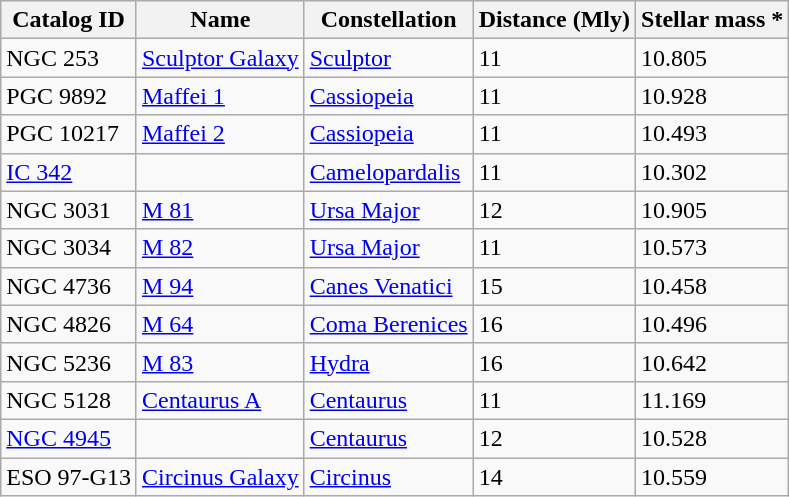<table class="wikitable">
<tr>
<th>Catalog ID</th>
<th>Name</th>
<th>Constellation</th>
<th>Distance (Mly)</th>
<th>Stellar mass *</th>
</tr>
<tr>
<td>NGC 253</td>
<td><a href='#'>Sculptor Galaxy</a></td>
<td><a href='#'>Sculptor</a></td>
<td>11</td>
<td>10.805</td>
</tr>
<tr>
<td>PGC 9892</td>
<td><a href='#'>Maffei 1</a></td>
<td><a href='#'>Cassiopeia</a></td>
<td>11</td>
<td>10.928</td>
</tr>
<tr>
<td>PGC 10217</td>
<td><a href='#'>Maffei 2</a></td>
<td><a href='#'>Cassiopeia</a></td>
<td>11</td>
<td>10.493</td>
</tr>
<tr>
<td><a href='#'>IC 342</a></td>
<td> </td>
<td><a href='#'>Camelopardalis</a></td>
<td>11</td>
<td>10.302</td>
</tr>
<tr>
<td>NGC 3031</td>
<td><a href='#'>M 81</a></td>
<td><a href='#'>Ursa Major</a></td>
<td>12</td>
<td>10.905</td>
</tr>
<tr>
<td>NGC 3034</td>
<td><a href='#'>M 82</a></td>
<td><a href='#'>Ursa Major</a></td>
<td>11</td>
<td>10.573</td>
</tr>
<tr>
<td>NGC 4736</td>
<td><a href='#'>M 94</a></td>
<td><a href='#'>Canes Venatici</a></td>
<td>15</td>
<td>10.458</td>
</tr>
<tr>
<td>NGC 4826</td>
<td><a href='#'>M 64</a></td>
<td><a href='#'>Coma Berenices</a></td>
<td>16</td>
<td>10.496</td>
</tr>
<tr>
<td>NGC 5236</td>
<td><a href='#'>M 83</a></td>
<td><a href='#'>Hydra</a></td>
<td>16</td>
<td>10.642</td>
</tr>
<tr>
<td>NGC 5128</td>
<td><a href='#'>Centaurus A</a></td>
<td><a href='#'>Centaurus</a></td>
<td>11</td>
<td>11.169</td>
</tr>
<tr>
<td><a href='#'>NGC 4945</a></td>
<td> </td>
<td><a href='#'>Centaurus</a></td>
<td>12</td>
<td>10.528</td>
</tr>
<tr>
<td>ESO 97-G13</td>
<td><a href='#'>Circinus Galaxy</a></td>
<td><a href='#'>Circinus</a></td>
<td>14</td>
<td>10.559</td>
</tr>
</table>
